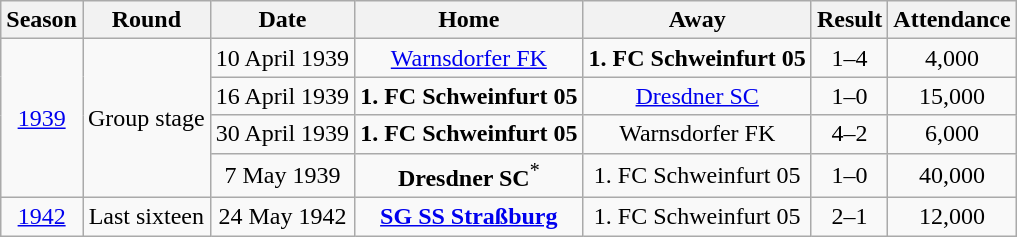<table class="wikitable">
<tr>
<th>Season</th>
<th>Round</th>
<th>Date</th>
<th>Home</th>
<th>Away</th>
<th>Result</th>
<th>Attendance</th>
</tr>
<tr align="center">
<td rowspan=4><a href='#'>1939</a></td>
<td rowspan=4>Group stage</td>
<td>10 April 1939</td>
<td><a href='#'>Warnsdorfer FK</a></td>
<td><strong>1. FC Schweinfurt 05</strong></td>
<td>1–4</td>
<td>4,000</td>
</tr>
<tr align="center">
<td>16 April 1939</td>
<td><strong>1. FC Schweinfurt 05</strong></td>
<td><a href='#'>Dresdner SC</a></td>
<td>1–0</td>
<td>15,000</td>
</tr>
<tr align="center">
<td>30 April 1939</td>
<td><strong>1. FC Schweinfurt 05</strong></td>
<td>Warnsdorfer FK</td>
<td>4–2</td>
<td>6,000</td>
</tr>
<tr align="center">
<td>7 May 1939</td>
<td><strong>Dresdner SC</strong><sup>*</sup></td>
<td>1. FC Schweinfurt 05</td>
<td>1–0</td>
<td>40,000</td>
</tr>
<tr align="center">
<td><a href='#'>1942</a></td>
<td>Last sixteen</td>
<td>24 May 1942</td>
<td><strong><a href='#'>SG SS Straßburg</a></strong></td>
<td>1. FC Schweinfurt 05</td>
<td>2–1</td>
<td>12,000</td>
</tr>
</table>
